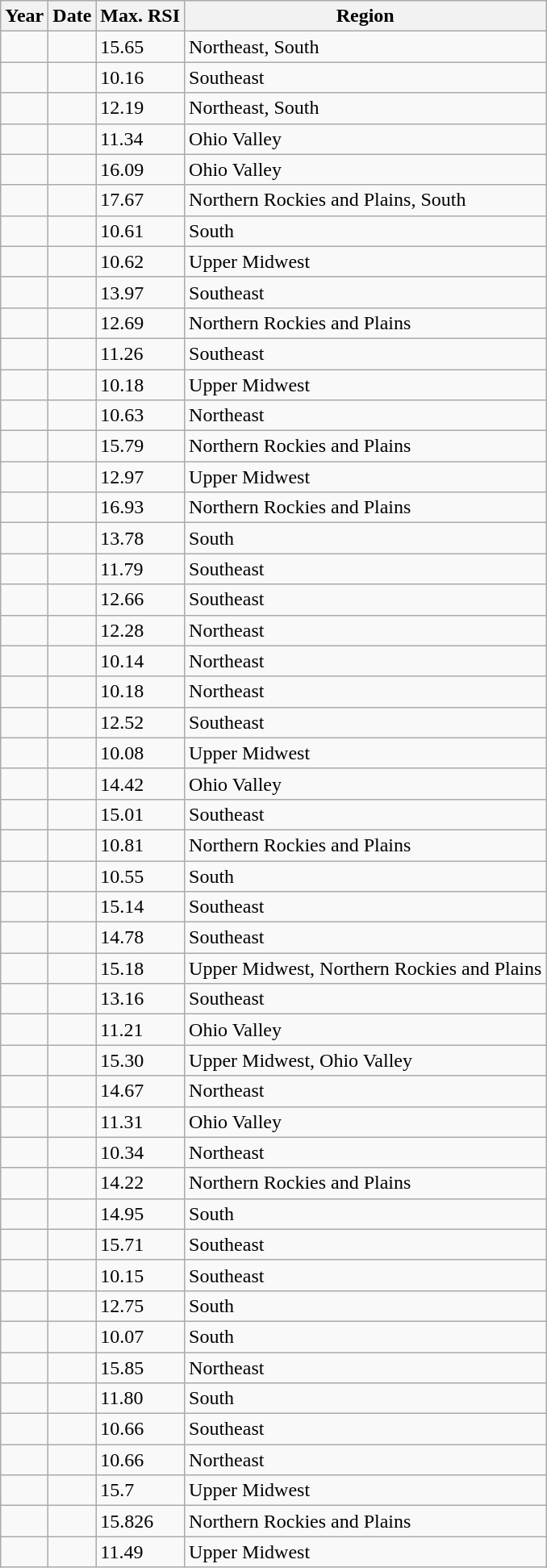<table class="wikitable sortable">
<tr>
<th scope="col">Year</th>
<th scope="col">Date</th>
<th scope="col">Max. RSI</th>
<th scope="col">Region</th>
</tr>
<tr>
<td></td>
<td></td>
<td>15.65</td>
<td>Northeast, South</td>
</tr>
<tr>
<td></td>
<td></td>
<td>10.16</td>
<td>Southeast</td>
</tr>
<tr>
<td></td>
<td></td>
<td>12.19</td>
<td>Northeast, South</td>
</tr>
<tr>
<td></td>
<td></td>
<td>11.34</td>
<td>Ohio Valley</td>
</tr>
<tr>
<td></td>
<td></td>
<td>16.09</td>
<td>Ohio Valley</td>
</tr>
<tr>
<td></td>
<td></td>
<td>17.67</td>
<td>Northern Rockies and Plains, South</td>
</tr>
<tr>
<td></td>
<td></td>
<td>10.61</td>
<td>South</td>
</tr>
<tr>
<td></td>
<td></td>
<td>10.62</td>
<td>Upper Midwest</td>
</tr>
<tr>
<td></td>
<td></td>
<td>13.97</td>
<td>Southeast</td>
</tr>
<tr>
<td></td>
<td></td>
<td>12.69</td>
<td>Northern Rockies and Plains</td>
</tr>
<tr>
<td></td>
<td></td>
<td>11.26</td>
<td>Southeast</td>
</tr>
<tr>
<td></td>
<td></td>
<td>10.18</td>
<td>Upper Midwest</td>
</tr>
<tr>
<td></td>
<td></td>
<td>10.63</td>
<td>Northeast</td>
</tr>
<tr>
<td></td>
<td></td>
<td>15.79</td>
<td>Northern Rockies and Plains</td>
</tr>
<tr>
<td></td>
<td></td>
<td>12.97</td>
<td>Upper Midwest</td>
</tr>
<tr>
<td></td>
<td></td>
<td>16.93</td>
<td>Northern Rockies and Plains</td>
</tr>
<tr>
<td></td>
<td></td>
<td>13.78</td>
<td>South</td>
</tr>
<tr>
<td></td>
<td></td>
<td>11.79</td>
<td>Southeast</td>
</tr>
<tr>
<td></td>
<td></td>
<td>12.66</td>
<td>Southeast</td>
</tr>
<tr>
<td></td>
<td></td>
<td>12.28</td>
<td>Northeast</td>
</tr>
<tr>
<td></td>
<td></td>
<td>10.14</td>
<td>Northeast</td>
</tr>
<tr>
<td></td>
<td></td>
<td>10.18</td>
<td>Northeast</td>
</tr>
<tr>
<td></td>
<td></td>
<td>12.52</td>
<td>Southeast</td>
</tr>
<tr>
<td></td>
<td></td>
<td>10.08</td>
<td>Upper Midwest</td>
</tr>
<tr>
<td></td>
<td></td>
<td>14.42</td>
<td>Ohio Valley</td>
</tr>
<tr>
<td></td>
<td></td>
<td>15.01</td>
<td>Southeast</td>
</tr>
<tr>
<td></td>
<td></td>
<td>10.81</td>
<td>Northern Rockies and Plains</td>
</tr>
<tr>
<td></td>
<td></td>
<td>10.55</td>
<td>South</td>
</tr>
<tr>
<td></td>
<td></td>
<td>15.14</td>
<td>Southeast</td>
</tr>
<tr>
<td></td>
<td></td>
<td>14.78</td>
<td>Southeast</td>
</tr>
<tr>
<td></td>
<td></td>
<td>15.18</td>
<td>Upper Midwest, Northern Rockies and Plains</td>
</tr>
<tr>
<td></td>
<td></td>
<td>13.16</td>
<td>Southeast</td>
</tr>
<tr>
<td></td>
<td></td>
<td>11.21</td>
<td>Ohio Valley</td>
</tr>
<tr>
<td></td>
<td></td>
<td>15.30</td>
<td>Upper Midwest, Ohio Valley</td>
</tr>
<tr>
<td></td>
<td></td>
<td>14.67</td>
<td>Northeast</td>
</tr>
<tr>
<td></td>
<td></td>
<td>11.31</td>
<td>Ohio Valley</td>
</tr>
<tr>
<td></td>
<td></td>
<td>10.34</td>
<td>Northeast</td>
</tr>
<tr>
<td></td>
<td></td>
<td>14.22</td>
<td>Northern Rockies and Plains</td>
</tr>
<tr>
<td></td>
<td></td>
<td>14.95</td>
<td>South</td>
</tr>
<tr>
<td></td>
<td></td>
<td>15.71</td>
<td>Southeast</td>
</tr>
<tr>
<td></td>
<td></td>
<td>10.15</td>
<td>Southeast</td>
</tr>
<tr>
<td></td>
<td></td>
<td>12.75</td>
<td>South</td>
</tr>
<tr>
<td></td>
<td></td>
<td>10.07</td>
<td>South</td>
</tr>
<tr>
<td></td>
<td></td>
<td>15.85</td>
<td>Northeast</td>
</tr>
<tr>
<td></td>
<td></td>
<td>11.80</td>
<td>South</td>
</tr>
<tr>
<td></td>
<td></td>
<td>10.66</td>
<td>Southeast</td>
</tr>
<tr>
<td></td>
<td></td>
<td>10.66</td>
<td>Northeast</td>
</tr>
<tr>
<td></td>
<td></td>
<td>15.7</td>
<td>Upper Midwest</td>
</tr>
<tr>
<td></td>
<td></td>
<td>15.826</td>
<td>Northern Rockies and Plains</td>
</tr>
<tr>
<td></td>
<td></td>
<td>11.49</td>
<td>Upper Midwest</td>
</tr>
</table>
